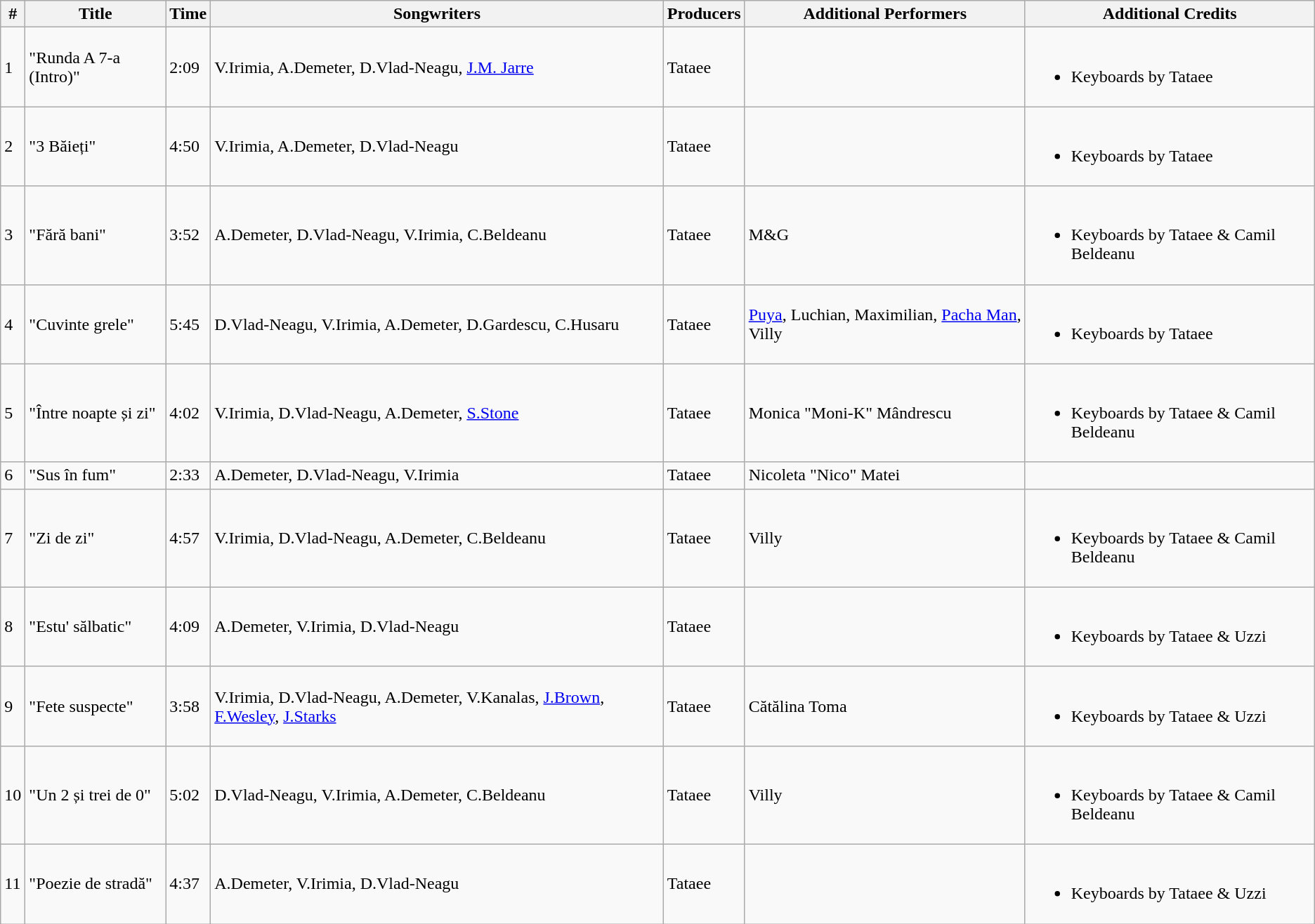<table class="wikitable" border="1">
<tr>
<th align="center">#</th>
<th align="center">Title</th>
<th align="center">Time</th>
<th align="center">Songwriters</th>
<th align="center">Producers</th>
<th align="center">Additional Performers</th>
<th align="center">Additional Credits</th>
</tr>
<tr>
<td>1</td>
<td>"Runda A 7-a (Intro)"</td>
<td>2:09</td>
<td>V.Irimia, A.Demeter, D.Vlad-Neagu, <a href='#'>J.M. Jarre</a></td>
<td>Tataee</td>
<td></td>
<td><br><ul><li>Keyboards by Tataee</li></ul></td>
</tr>
<tr>
<td>2</td>
<td>"3 Băieți"</td>
<td>4:50</td>
<td>V.Irimia, A.Demeter, D.Vlad-Neagu</td>
<td>Tataee</td>
<td></td>
<td><br><ul><li>Keyboards by Tataee</li></ul></td>
</tr>
<tr>
<td>3</td>
<td>"Fără bani"</td>
<td>3:52</td>
<td>A.Demeter, D.Vlad-Neagu, V.Irimia, C.Beldeanu</td>
<td>Tataee</td>
<td>M&G</td>
<td><br><ul><li>Keyboards by Tataee & Camil Beldeanu</li></ul></td>
</tr>
<tr>
<td>4</td>
<td>"Cuvinte grele"</td>
<td>5:45</td>
<td>D.Vlad-Neagu, V.Irimia, A.Demeter, D.Gardescu, C.Husaru</td>
<td>Tataee</td>
<td><a href='#'>Puya</a>, Luchian, Maximilian, <a href='#'>Pacha Man</a>, Villy</td>
<td><br><ul><li>Keyboards by Tataee</li></ul></td>
</tr>
<tr>
<td>5</td>
<td>"Între noapte și zi"</td>
<td>4:02</td>
<td>V.Irimia, D.Vlad-Neagu, A.Demeter, <a href='#'>S.Stone</a></td>
<td>Tataee</td>
<td>Monica "Moni-K" Mândrescu</td>
<td><br><ul><li>Keyboards by Tataee & Camil Beldeanu</li></ul></td>
</tr>
<tr>
<td>6</td>
<td>"Sus în fum"</td>
<td>2:33</td>
<td>A.Demeter, D.Vlad-Neagu, V.Irimia</td>
<td>Tataee</td>
<td>Nicoleta "Nico" Matei</td>
<td></td>
</tr>
<tr>
<td>7</td>
<td>"Zi de zi"</td>
<td>4:57</td>
<td>V.Irimia, D.Vlad-Neagu, A.Demeter, C.Beldeanu</td>
<td>Tataee</td>
<td>Villy</td>
<td><br><ul><li>Keyboards by Tataee & Camil Beldeanu</li></ul></td>
</tr>
<tr>
<td>8</td>
<td>"Estu' sălbatic"</td>
<td>4:09</td>
<td>A.Demeter, V.Irimia, D.Vlad-Neagu</td>
<td>Tataee</td>
<td></td>
<td><br><ul><li>Keyboards by Tataee & Uzzi</li></ul></td>
</tr>
<tr>
<td>9</td>
<td>"Fete suspecte"</td>
<td>3:58</td>
<td>V.Irimia, D.Vlad-Neagu, A.Demeter, V.Kanalas, <a href='#'>J.Brown</a>, <a href='#'>F.Wesley</a>, <a href='#'>J.Starks</a></td>
<td>Tataee</td>
<td>Cătălina Toma</td>
<td><br><ul><li>Keyboards by Tataee & Uzzi</li></ul></td>
</tr>
<tr>
<td>10</td>
<td>"Un 2 și trei de 0"</td>
<td>5:02</td>
<td>D.Vlad-Neagu, V.Irimia, A.Demeter, C.Beldeanu</td>
<td>Tataee</td>
<td>Villy</td>
<td><br><ul><li>Keyboards by Tataee & Camil Beldeanu</li></ul></td>
</tr>
<tr>
<td>11</td>
<td>"Poezie de stradă"</td>
<td>4:37</td>
<td>A.Demeter, V.Irimia, D.Vlad-Neagu</td>
<td>Tataee</td>
<td></td>
<td><br><ul><li>Keyboards by Tataee & Uzzi</li></ul></td>
</tr>
</table>
